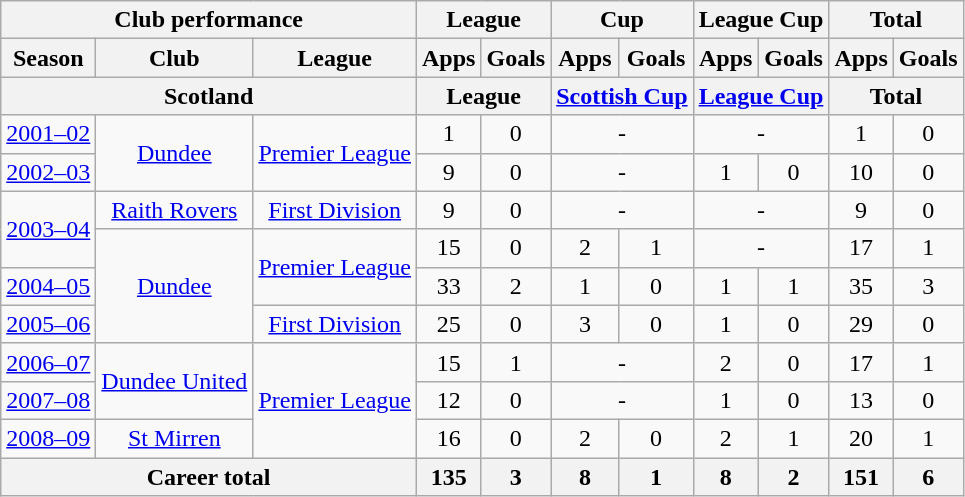<table class="wikitable" style="text-align:center">
<tr>
<th colspan=3>Club performance</th>
<th colspan=2>League</th>
<th colspan=2>Cup</th>
<th colspan=2>League Cup</th>
<th colspan=2>Total</th>
</tr>
<tr>
<th>Season</th>
<th>Club</th>
<th>League</th>
<th>Apps</th>
<th>Goals</th>
<th>Apps</th>
<th>Goals</th>
<th>Apps</th>
<th>Goals</th>
<th>Apps</th>
<th>Goals</th>
</tr>
<tr>
<th colspan=3>Scotland</th>
<th colspan=2>League</th>
<th colspan=2><a href='#'>Scottish Cup</a></th>
<th colspan=2><a href='#'>League Cup</a></th>
<th colspan=2>Total</th>
</tr>
<tr>
<td><a href='#'>2001–02</a></td>
<td rowspan="2"><a href='#'>Dundee</a></td>
<td rowspan="2"><a href='#'>Premier League</a></td>
<td>1</td>
<td>0</td>
<td colspan="2">-</td>
<td colspan="2">-</td>
<td>1</td>
<td>0</td>
</tr>
<tr>
<td><a href='#'>2002–03</a></td>
<td>9</td>
<td>0</td>
<td colspan="2">-</td>
<td>1</td>
<td>0</td>
<td>10</td>
<td>0</td>
</tr>
<tr>
<td rowspan="2"><a href='#'>2003–04</a></td>
<td><a href='#'>Raith Rovers</a></td>
<td><a href='#'>First Division</a></td>
<td>9</td>
<td>0</td>
<td colspan="2">-</td>
<td colspan="2">-</td>
<td>9</td>
<td>0</td>
</tr>
<tr>
<td rowspan="3"><a href='#'>Dundee</a></td>
<td rowspan="2"><a href='#'>Premier League</a></td>
<td>15</td>
<td>0</td>
<td>2</td>
<td>1</td>
<td colspan="2">-</td>
<td>17</td>
<td>1</td>
</tr>
<tr>
<td><a href='#'>2004–05</a></td>
<td>33</td>
<td>2</td>
<td>1</td>
<td>0</td>
<td>1</td>
<td>1</td>
<td>35</td>
<td>3</td>
</tr>
<tr>
<td><a href='#'>2005–06</a></td>
<td><a href='#'>First Division</a></td>
<td>25</td>
<td>0</td>
<td>3</td>
<td>0</td>
<td>1</td>
<td>0</td>
<td>29</td>
<td>0</td>
</tr>
<tr>
<td><a href='#'>2006–07</a></td>
<td rowspan="2"><a href='#'>Dundee United</a></td>
<td rowspan="3"><a href='#'>Premier League</a></td>
<td>15</td>
<td>1</td>
<td colspan="2">-</td>
<td>2</td>
<td>0</td>
<td>17</td>
<td>1</td>
</tr>
<tr>
<td><a href='#'>2007–08</a></td>
<td>12</td>
<td>0</td>
<td colspan="2">-</td>
<td>1</td>
<td>0</td>
<td>13</td>
<td>0</td>
</tr>
<tr>
<td><a href='#'>2008–09</a></td>
<td><a href='#'>St Mirren</a></td>
<td>16</td>
<td>0</td>
<td>2</td>
<td>0</td>
<td>2</td>
<td>1</td>
<td>20</td>
<td>1</td>
</tr>
<tr>
<th colspan=3>Career total</th>
<th>135</th>
<th>3</th>
<th>8</th>
<th>1</th>
<th>8</th>
<th>2</th>
<th>151</th>
<th>6</th>
</tr>
</table>
